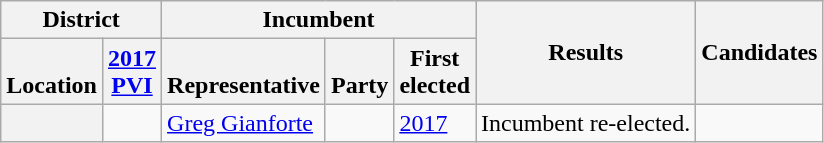<table class="wikitable sortable">
<tr>
<th colspan=2>District</th>
<th colspan=3>Incumbent</th>
<th rowspan=2>Results</th>
<th rowspan=2 class="unsortable">Candidates</th>
</tr>
<tr valign=bottom>
<th>Location</th>
<th><a href='#'>2017<br>PVI</a></th>
<th>Representative</th>
<th>Party</th>
<th>First<br>elected</th>
</tr>
<tr>
<th></th>
<td></td>
<td><a href='#'>Greg Gianforte</a></td>
<td></td>
<td><a href='#'>2017 </a></td>
<td>Incumbent re-elected.</td>
<td nowrap></td>
</tr>
</table>
